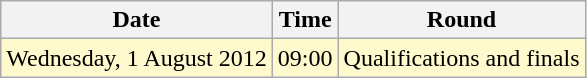<table class="wikitable">
<tr>
<th>Date</th>
<th>Time</th>
<th>Round</th>
</tr>
<tr>
<td style=background:lemonchiffon>Wednesday, 1 August 2012</td>
<td style=background:lemonchiffon>09:00</td>
<td style=background:lemonchiffon>Qualifications and finals</td>
</tr>
</table>
